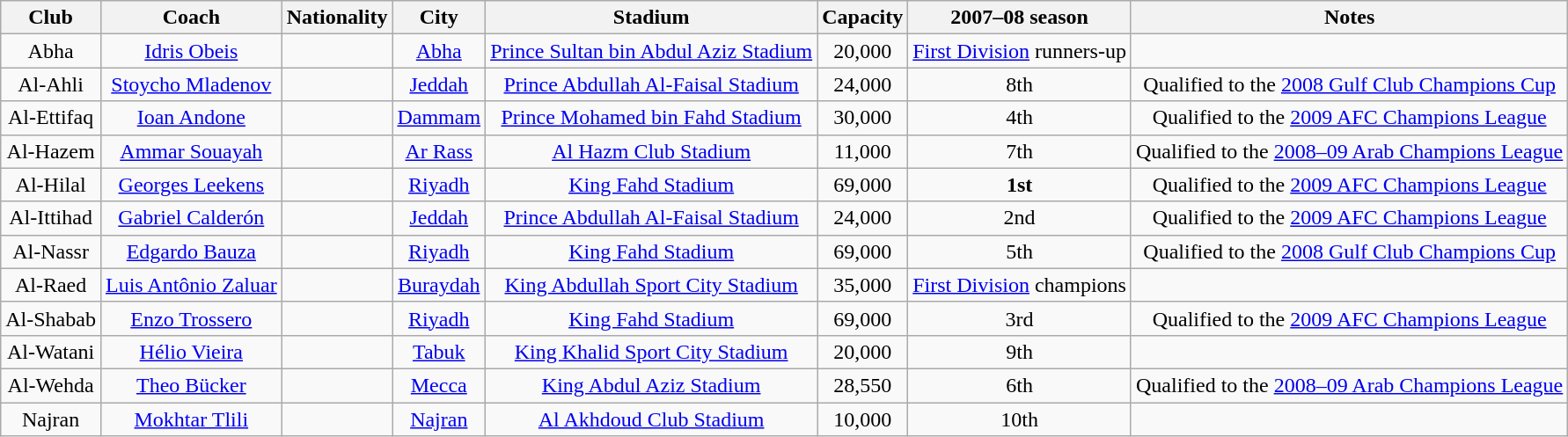<table class="wikitable" style="text-align: center;">
<tr>
<th>Club</th>
<th>Coach</th>
<th>Nationality</th>
<th>City</th>
<th>Stadium</th>
<th>Capacity</th>
<th>2007–08 season</th>
<th>Notes</th>
</tr>
<tr>
<td>Abha</td>
<td><a href='#'>Idris Obeis</a></td>
<td></td>
<td><a href='#'>Abha</a></td>
<td><a href='#'>Prince Sultan bin Abdul Aziz Stadium</a></td>
<td>20,000</td>
<td><a href='#'>First Division</a> runners-up</td>
<td></td>
</tr>
<tr>
<td>Al-Ahli</td>
<td><a href='#'>Stoycho Mladenov</a></td>
<td></td>
<td><a href='#'>Jeddah</a></td>
<td><a href='#'>Prince Abdullah Al-Faisal Stadium</a></td>
<td>24,000</td>
<td>8th</td>
<td>Qualified to the <a href='#'>2008 Gulf Club Champions Cup</a></td>
</tr>
<tr>
<td>Al-Ettifaq</td>
<td><a href='#'>Ioan Andone</a></td>
<td></td>
<td><a href='#'>Dammam</a></td>
<td><a href='#'>Prince Mohamed bin Fahd Stadium</a></td>
<td>30,000</td>
<td>4th</td>
<td>Qualified to the <a href='#'>2009 AFC Champions League</a></td>
</tr>
<tr>
<td>Al-Hazem</td>
<td><a href='#'>Ammar Souayah</a></td>
<td></td>
<td><a href='#'>Ar Rass</a></td>
<td><a href='#'>Al Hazm Club Stadium</a></td>
<td>11,000</td>
<td>7th</td>
<td>Qualified to the <a href='#'>2008–09 Arab Champions League</a></td>
</tr>
<tr>
<td>Al-Hilal</td>
<td><a href='#'>Georges Leekens</a></td>
<td></td>
<td><a href='#'>Riyadh</a></td>
<td><a href='#'>King Fahd Stadium</a></td>
<td>69,000</td>
<td><strong>1st</strong></td>
<td>Qualified to the <a href='#'>2009 AFC Champions League</a></td>
</tr>
<tr>
<td>Al-Ittihad</td>
<td><a href='#'>Gabriel Calderón</a></td>
<td></td>
<td><a href='#'>Jeddah</a></td>
<td><a href='#'>Prince Abdullah Al-Faisal Stadium</a></td>
<td>24,000</td>
<td>2nd</td>
<td>Qualified to the <a href='#'>2009 AFC Champions League</a></td>
</tr>
<tr>
<td>Al-Nassr</td>
<td><a href='#'>Edgardo Bauza</a></td>
<td></td>
<td><a href='#'>Riyadh</a></td>
<td><a href='#'>King Fahd Stadium</a></td>
<td>69,000</td>
<td>5th</td>
<td>Qualified to the <a href='#'>2008 Gulf Club Champions Cup</a></td>
</tr>
<tr>
<td>Al-Raed</td>
<td><a href='#'>Luis Antônio Zaluar</a></td>
<td></td>
<td><a href='#'>Buraydah</a></td>
<td><a href='#'>King Abdullah Sport City Stadium</a></td>
<td>35,000</td>
<td><a href='#'>First Division</a> champions</td>
<td></td>
</tr>
<tr>
<td>Al-Shabab</td>
<td><a href='#'>Enzo Trossero</a></td>
<td></td>
<td><a href='#'>Riyadh</a></td>
<td><a href='#'>King Fahd Stadium</a></td>
<td>69,000</td>
<td>3rd</td>
<td>Qualified to the <a href='#'>2009 AFC Champions League</a></td>
</tr>
<tr>
<td>Al-Watani</td>
<td><a href='#'>Hélio Vieira</a></td>
<td></td>
<td><a href='#'>Tabuk</a></td>
<td><a href='#'>King Khalid Sport City Stadium</a></td>
<td>20,000</td>
<td>9th</td>
<td></td>
</tr>
<tr>
<td>Al-Wehda</td>
<td><a href='#'>Theo Bücker</a></td>
<td></td>
<td><a href='#'>Mecca</a></td>
<td><a href='#'>King Abdul Aziz Stadium</a></td>
<td>28,550</td>
<td>6th</td>
<td>Qualified to the <a href='#'>2008–09 Arab Champions League</a></td>
</tr>
<tr>
<td>Najran</td>
<td><a href='#'>Mokhtar Tlili</a></td>
<td></td>
<td><a href='#'>Najran</a></td>
<td><a href='#'>Al Akhdoud Club Stadium</a></td>
<td>10,000</td>
<td>10th</td>
<td></td>
</tr>
</table>
